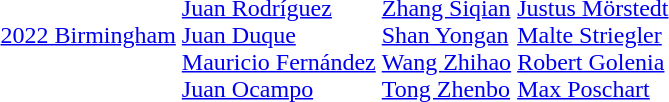<table>
<tr>
<td><a href='#'>2022 Birmingham</a></td>
<td><br><a href='#'>Juan Rodríguez</a><br><a href='#'>Juan Duque</a><br><a href='#'>Mauricio Fernández</a><br><a href='#'>Juan Ocampo</a></td>
<td><br><a href='#'>Zhang Siqian</a><br><a href='#'>Shan Yongan</a><br><a href='#'>Wang Zhihao</a><br><a href='#'>Tong Zhenbo</a></td>
<td><br><a href='#'>Justus Mörstedt</a><br><a href='#'>Malte Striegler</a><br><a href='#'>Robert Golenia</a><br><a href='#'>Max Poschart</a></td>
</tr>
</table>
